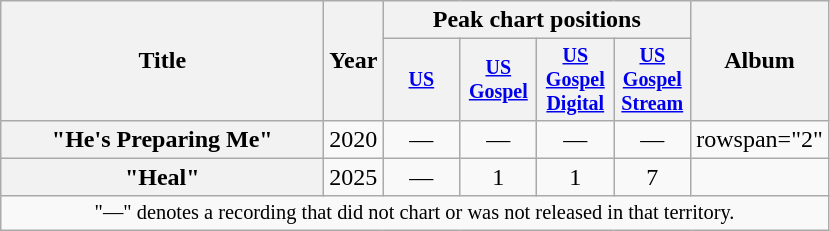<table class="wikitable plainrowheaders" style="text-align:center;">
<tr>
<th rowspan="2" scope="col" style="width:13em;">Title</th>
<th rowspan="2">Year</th>
<th colspan="4">Peak chart positions</th>
<th rowspan="2">Album</th>
</tr>
<tr style="font-size:smaller;">
<th width="45" scope="col"><a href='#'>US</a><br></th>
<th width="45" scope="col"><a href='#'>US<br>Gospel</a><br></th>
<th width="45" scope="col"><a href='#'>US<br>Gospel<br>Digital</a><br></th>
<th width="45" scope="col"><a href='#'>US<br>Gospel<br>Stream</a><br></th>
</tr>
<tr>
<th scope="row">"He's Preparing Me"</th>
<td>2020</td>
<td>—</td>
<td>—</td>
<td>—</td>
<td>—</td>
<td>rowspan="2" </td>
</tr>
<tr>
<th scope="row">"Heal"<br></th>
<td>2025</td>
<td>—</td>
<td>1</td>
<td>1</td>
<td>7</td>
</tr>
<tr>
<td colspan="11" style="font-size:85%">"—" denotes a recording that did not chart or was not released in that territory.</td>
</tr>
</table>
